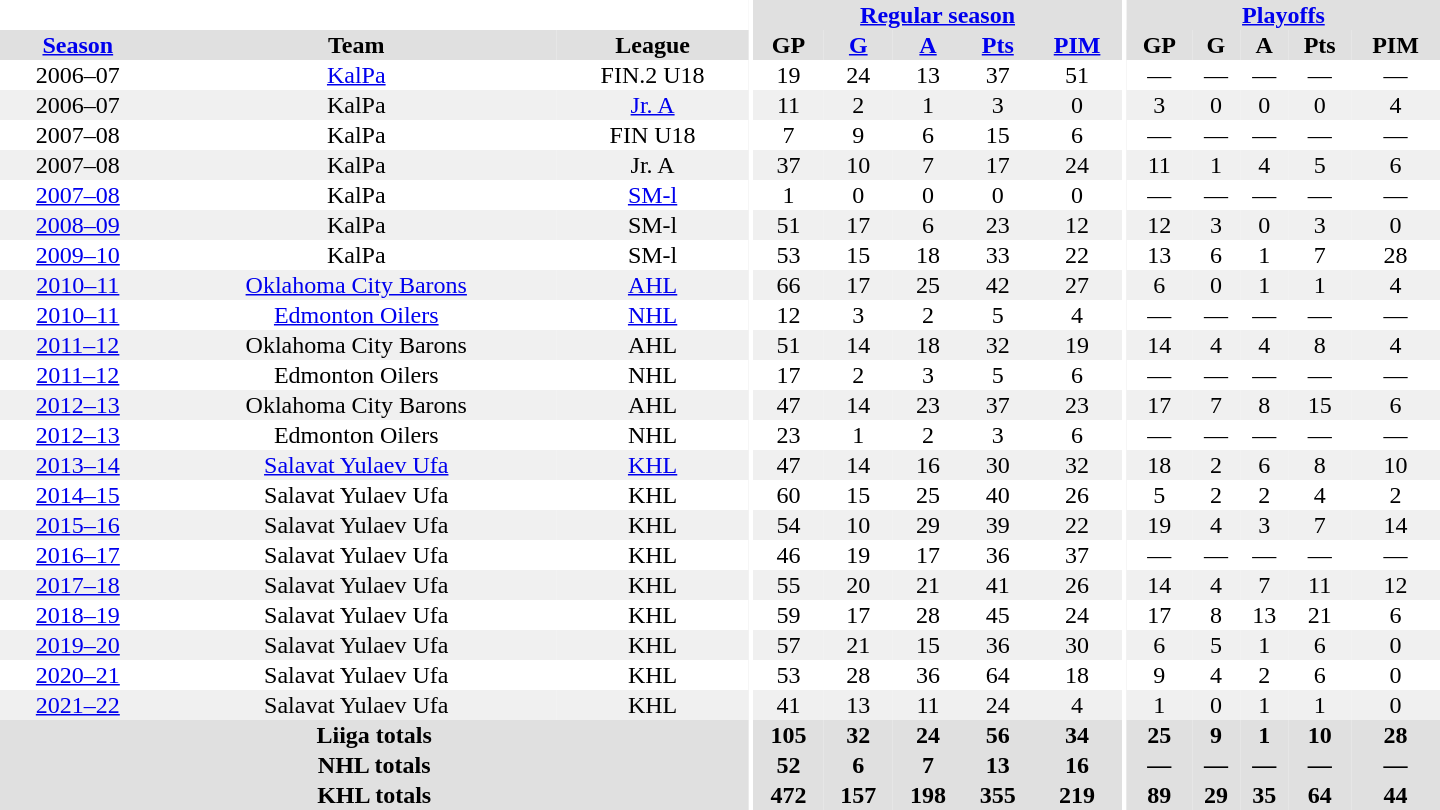<table border="0" cellpadding="1" cellspacing="0" style="text-align:center; width:60em">
<tr bgcolor="#e0e0e0">
<th colspan="3" bgcolor="#ffffff"></th>
<th rowspan="99" bgcolor="#ffffff"></th>
<th colspan="5"><a href='#'>Regular season</a></th>
<th rowspan="99" bgcolor="#ffffff"></th>
<th colspan="5"><a href='#'>Playoffs</a></th>
</tr>
<tr bgcolor="#e0e0e0">
<th><a href='#'>Season</a></th>
<th>Team</th>
<th>League</th>
<th>GP</th>
<th><a href='#'>G</a></th>
<th><a href='#'>A</a></th>
<th><a href='#'>Pts</a></th>
<th><a href='#'>PIM</a></th>
<th>GP</th>
<th>G</th>
<th>A</th>
<th>Pts</th>
<th>PIM</th>
</tr>
<tr>
<td>2006–07</td>
<td><a href='#'>KalPa</a></td>
<td>FIN.2 U18</td>
<td>19</td>
<td>24</td>
<td>13</td>
<td>37</td>
<td>51</td>
<td>—</td>
<td>—</td>
<td>—</td>
<td>—</td>
<td>—</td>
</tr>
<tr bgcolor="#f0f0f0">
<td>2006–07</td>
<td>KalPa</td>
<td><a href='#'>Jr. A</a></td>
<td>11</td>
<td>2</td>
<td>1</td>
<td>3</td>
<td>0</td>
<td>3</td>
<td>0</td>
<td>0</td>
<td>0</td>
<td>4</td>
</tr>
<tr>
<td>2007–08</td>
<td>KalPa</td>
<td>FIN U18</td>
<td>7</td>
<td>9</td>
<td>6</td>
<td>15</td>
<td>6</td>
<td>—</td>
<td>—</td>
<td>—</td>
<td>—</td>
<td>—</td>
</tr>
<tr bgcolor="#f0f0f0">
<td>2007–08</td>
<td>KalPa</td>
<td>Jr. A</td>
<td>37</td>
<td>10</td>
<td>7</td>
<td>17</td>
<td>24</td>
<td>11</td>
<td>1</td>
<td>4</td>
<td>5</td>
<td>6</td>
</tr>
<tr>
<td><a href='#'>2007–08</a></td>
<td>KalPa</td>
<td><a href='#'>SM-l</a></td>
<td>1</td>
<td>0</td>
<td>0</td>
<td>0</td>
<td>0</td>
<td>—</td>
<td>—</td>
<td>—</td>
<td>—</td>
<td>—</td>
</tr>
<tr bgcolor="#f0f0f0">
<td><a href='#'>2008–09</a></td>
<td>KalPa</td>
<td>SM-l</td>
<td>51</td>
<td>17</td>
<td>6</td>
<td>23</td>
<td>12</td>
<td>12</td>
<td>3</td>
<td>0</td>
<td>3</td>
<td>0</td>
</tr>
<tr>
<td><a href='#'>2009–10</a></td>
<td>KalPa</td>
<td>SM-l</td>
<td>53</td>
<td>15</td>
<td>18</td>
<td>33</td>
<td>22</td>
<td>13</td>
<td>6</td>
<td>1</td>
<td>7</td>
<td>28</td>
</tr>
<tr bgcolor="#f0f0f0">
<td><a href='#'>2010–11</a></td>
<td><a href='#'>Oklahoma City Barons</a></td>
<td><a href='#'>AHL</a></td>
<td>66</td>
<td>17</td>
<td>25</td>
<td>42</td>
<td>27</td>
<td>6</td>
<td>0</td>
<td>1</td>
<td>1</td>
<td>4</td>
</tr>
<tr>
<td><a href='#'>2010–11</a></td>
<td><a href='#'>Edmonton Oilers</a></td>
<td><a href='#'>NHL</a></td>
<td>12</td>
<td>3</td>
<td>2</td>
<td>5</td>
<td>4</td>
<td>—</td>
<td>—</td>
<td>—</td>
<td>—</td>
<td>—</td>
</tr>
<tr bgcolor="#f0f0f0">
<td><a href='#'>2011–12</a></td>
<td>Oklahoma City Barons</td>
<td American Hockey League>AHL</td>
<td>51</td>
<td>14</td>
<td>18</td>
<td>32</td>
<td>19</td>
<td>14</td>
<td>4</td>
<td>4</td>
<td>8</td>
<td>4</td>
</tr>
<tr>
<td><a href='#'>2011–12</a></td>
<td>Edmonton Oilers</td>
<td National Hockey League>NHL</td>
<td>17</td>
<td>2</td>
<td>3</td>
<td>5</td>
<td>6</td>
<td>—</td>
<td>—</td>
<td>—</td>
<td>—</td>
<td>—</td>
</tr>
<tr bgcolor="#f0f0f0">
<td><a href='#'>2012–13</a></td>
<td>Oklahoma City Barons</td>
<td>AHL</td>
<td>47</td>
<td>14</td>
<td>23</td>
<td>37</td>
<td>23</td>
<td>17</td>
<td>7</td>
<td>8</td>
<td>15</td>
<td>6</td>
</tr>
<tr>
<td><a href='#'>2012–13</a></td>
<td>Edmonton Oilers</td>
<td>NHL</td>
<td>23</td>
<td>1</td>
<td>2</td>
<td>3</td>
<td>6</td>
<td>—</td>
<td>—</td>
<td>—</td>
<td>—</td>
<td>—</td>
</tr>
<tr bgcolor="#f0f0f0">
<td><a href='#'>2013–14</a></td>
<td><a href='#'>Salavat Yulaev Ufa</a></td>
<td><a href='#'>KHL</a></td>
<td>47</td>
<td>14</td>
<td>16</td>
<td>30</td>
<td>32</td>
<td>18</td>
<td>2</td>
<td>6</td>
<td>8</td>
<td>10</td>
</tr>
<tr>
<td><a href='#'>2014–15</a></td>
<td>Salavat Yulaev Ufa</td>
<td>KHL</td>
<td>60</td>
<td>15</td>
<td>25</td>
<td>40</td>
<td>26</td>
<td>5</td>
<td>2</td>
<td>2</td>
<td>4</td>
<td>2</td>
</tr>
<tr bgcolor="#f0f0f0">
<td><a href='#'>2015–16</a></td>
<td>Salavat Yulaev Ufa</td>
<td>KHL</td>
<td>54</td>
<td>10</td>
<td>29</td>
<td>39</td>
<td>22</td>
<td>19</td>
<td>4</td>
<td>3</td>
<td>7</td>
<td>14</td>
</tr>
<tr>
<td><a href='#'>2016–17</a></td>
<td>Salavat Yulaev Ufa</td>
<td>KHL</td>
<td>46</td>
<td>19</td>
<td>17</td>
<td>36</td>
<td>37</td>
<td>—</td>
<td>—</td>
<td>—</td>
<td>—</td>
<td>—</td>
</tr>
<tr bgcolor="#f0f0f0">
<td><a href='#'>2017–18</a></td>
<td>Salavat Yulaev Ufa</td>
<td>KHL</td>
<td>55</td>
<td>20</td>
<td>21</td>
<td>41</td>
<td>26</td>
<td>14</td>
<td>4</td>
<td>7</td>
<td>11</td>
<td>12</td>
</tr>
<tr>
<td><a href='#'>2018–19</a></td>
<td>Salavat Yulaev Ufa</td>
<td>KHL</td>
<td>59</td>
<td>17</td>
<td>28</td>
<td>45</td>
<td>24</td>
<td>17</td>
<td>8</td>
<td>13</td>
<td>21</td>
<td>6</td>
</tr>
<tr bgcolor="#f0f0f0">
<td><a href='#'>2019–20</a></td>
<td>Salavat Yulaev Ufa</td>
<td>KHL</td>
<td>57</td>
<td>21</td>
<td>15</td>
<td>36</td>
<td>30</td>
<td>6</td>
<td>5</td>
<td>1</td>
<td>6</td>
<td>0</td>
</tr>
<tr>
<td><a href='#'>2020–21</a></td>
<td>Salavat Yulaev Ufa</td>
<td>KHL</td>
<td>53</td>
<td>28</td>
<td>36</td>
<td>64</td>
<td>18</td>
<td>9</td>
<td>4</td>
<td>2</td>
<td>6</td>
<td>0</td>
</tr>
<tr bgcolor="#f0f0f0">
<td><a href='#'>2021–22</a></td>
<td>Salavat Yulaev Ufa</td>
<td>KHL</td>
<td>41</td>
<td>13</td>
<td>11</td>
<td>24</td>
<td>4</td>
<td>1</td>
<td>0</td>
<td>1</td>
<td>1</td>
<td>0</td>
</tr>
<tr bgcolor="#e0e0e0">
<th colspan="3">Liiga totals</th>
<th>105</th>
<th>32</th>
<th>24</th>
<th>56</th>
<th>34</th>
<th>25</th>
<th>9</th>
<th>1</th>
<th>10</th>
<th>28</th>
</tr>
<tr bgcolor="#e0e0e0">
<th colspan="3">NHL totals</th>
<th>52</th>
<th>6</th>
<th>7</th>
<th>13</th>
<th>16</th>
<th>—</th>
<th>—</th>
<th>—</th>
<th>—</th>
<th>—</th>
</tr>
<tr bgcolor="#e0e0e0">
<th colspan="3">KHL totals</th>
<th>472</th>
<th>157</th>
<th>198</th>
<th>355</th>
<th>219</th>
<th>89</th>
<th>29</th>
<th>35</th>
<th>64</th>
<th>44</th>
</tr>
</table>
